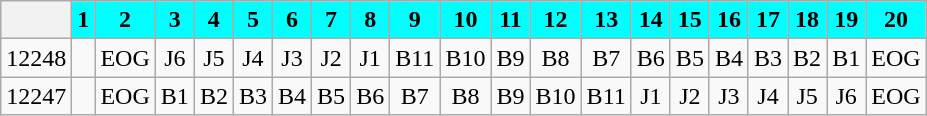<table class="wikitable plainrowheaders unsortable" style="text-align:center">
<tr>
<th></th>
<th rowspan="1" scope="col" style="background:aqua;">1</th>
<th rowspan="1" scope="col" style="background:aqua;">2</th>
<th rowspan="1" scope="col" style="background:aqua;">3</th>
<th rowspan="1" scope="col" style="background:aqua;">4</th>
<th rowspan="1" scope="col" style="background:aqua;">5</th>
<th rowspan="1" scope="col" style="background:aqua;">6</th>
<th rowspan="1" scope="col" style="background:aqua;">7</th>
<th rowspan="1" scope="col" style="background:aqua;">8</th>
<th rowspan="1" scope="col" style="background:aqua;">9</th>
<th rowspan="1" scope="col" style="background:aqua;">10</th>
<th rowspan="1" scope="col" style="background:aqua;">11</th>
<th rowspan="1" scope="col" style="background:aqua;">12</th>
<th rowspan="1" scope="col" style="background:aqua;">13</th>
<th rowspan="1" scope="col" style="background:aqua;">14</th>
<th rowspan="1" scope="col" style="background:aqua;">15</th>
<th rowspan="1" scope="col" style="background:aqua;">16</th>
<th rowspan="1" scope="col" style="background:aqua;">17</th>
<th rowspan="1" scope="col" style="background:aqua;">18</th>
<th rowspan="1" scope="col" style="background:aqua;">19</th>
<th rowspan="1" scope="col" style="background:aqua;">20</th>
</tr>
<tr>
<td>12248</td>
<td></td>
<td>EOG</td>
<td>J6</td>
<td>J5</td>
<td>J4</td>
<td>J3</td>
<td>J2</td>
<td>J1</td>
<td>B11</td>
<td>B10</td>
<td>B9</td>
<td>B8</td>
<td>B7</td>
<td>B6</td>
<td>B5</td>
<td>B4</td>
<td>B3</td>
<td>B2</td>
<td>B1</td>
<td>EOG</td>
</tr>
<tr>
<td>12247</td>
<td></td>
<td>EOG</td>
<td>B1</td>
<td>B2</td>
<td>B3</td>
<td>B4</td>
<td>B5</td>
<td>B6</td>
<td>B7</td>
<td>B8</td>
<td>B9</td>
<td>B10</td>
<td>B11</td>
<td>J1</td>
<td>J2</td>
<td>J3</td>
<td>J4</td>
<td>J5</td>
<td>J6</td>
<td>EOG</td>
</tr>
</table>
